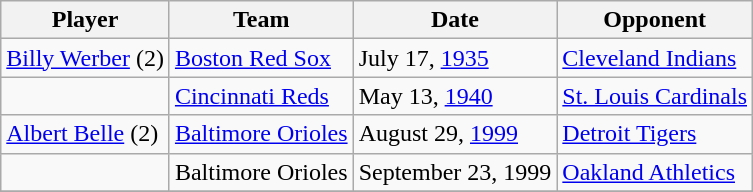<table class="wikitable sortable">
<tr>
<th>Player</th>
<th>Team</th>
<th>Date</th>
<th>Opponent</th>
</tr>
<tr>
<td><a href='#'>Billy Werber</a> (2)</td>
<td><a href='#'>Boston Red Sox</a></td>
<td>July 17, <a href='#'>1935</a></td>
<td><a href='#'>Cleveland Indians</a></td>
</tr>
<tr>
<td></td>
<td><a href='#'>Cincinnati Reds</a></td>
<td>May 13, <a href='#'>1940</a></td>
<td><a href='#'>St. Louis Cardinals</a></td>
</tr>
<tr>
<td><a href='#'>Albert Belle</a> (2)</td>
<td><a href='#'>Baltimore Orioles</a></td>
<td>August 29, <a href='#'>1999</a></td>
<td><a href='#'>Detroit Tigers</a></td>
</tr>
<tr>
<td></td>
<td>Baltimore Orioles</td>
<td>September 23, 1999</td>
<td><a href='#'>Oakland Athletics</a></td>
</tr>
<tr>
</tr>
</table>
